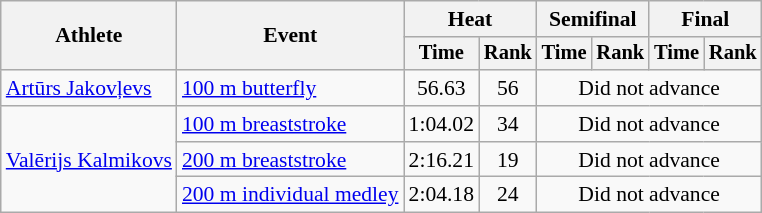<table class=wikitable style="font-size:90%">
<tr>
<th rowspan="2">Athlete</th>
<th rowspan="2">Event</th>
<th colspan="2">Heat</th>
<th colspan="2">Semifinal</th>
<th colspan="2">Final</th>
</tr>
<tr style="font-size:95%">
<th>Time</th>
<th>Rank</th>
<th>Time</th>
<th>Rank</th>
<th>Time</th>
<th>Rank</th>
</tr>
<tr align=center>
<td align=left><a href='#'>Artūrs Jakovļevs</a></td>
<td align=left><a href='#'>100 m butterfly</a></td>
<td>56.63</td>
<td>56</td>
<td colspan=4>Did not advance</td>
</tr>
<tr align=center>
<td align=left rowspan=3><a href='#'>Valērijs Kalmikovs</a></td>
<td align=left><a href='#'>100 m breaststroke</a></td>
<td>1:04.02</td>
<td>34</td>
<td colspan=4>Did not advance</td>
</tr>
<tr align=center>
<td align=left><a href='#'>200 m breaststroke</a></td>
<td>2:16.21</td>
<td>19</td>
<td colspan=4>Did not advance</td>
</tr>
<tr align=center>
<td align=left><a href='#'>200 m individual medley</a></td>
<td>2:04.18</td>
<td>24</td>
<td colspan=4>Did not advance</td>
</tr>
</table>
